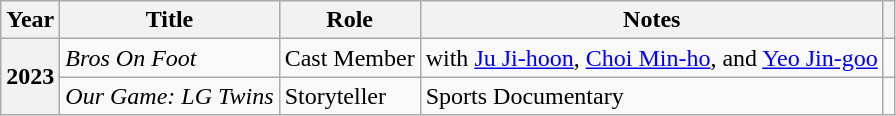<table class="wikitable  plainrowheaders">
<tr>
<th scope="col">Year</th>
<th scope="col">Title</th>
<th scope="col">Role</th>
<th>Notes</th>
<th scope="col" class="unsortable"></th>
</tr>
<tr>
<th scope="row"  rowspan=2>2023</th>
<td><em>Bros On Foot</em></td>
<td>Cast Member</td>
<td>with <a href='#'>Ju Ji-hoon</a>, <a href='#'>Choi Min-ho</a>, and <a href='#'>Yeo Jin-goo</a></td>
<td align=center></td>
</tr>
<tr>
<td><em>Our Game: LG Twins</em></td>
<td>Storyteller</td>
<td>Sports Documentary</td>
<td align=center></td>
</tr>
</table>
